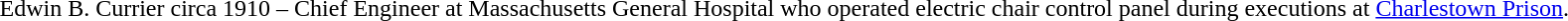<table>
<tr>
<td>Edwin B. Currier</td>
<td>circa 1910 – Chief Engineer at Massachusetts General Hospital who operated electric chair control panel during executions at <a href='#'>Charlestown Prison</a>.</td>
</tr>
</table>
